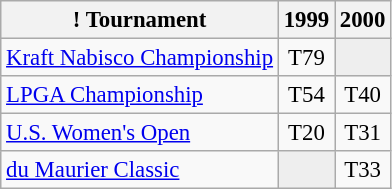<table class="wikitable" style="font-size:95%;text-align:center;">
<tr>
<th>! Tournament</th>
<th>1999</th>
<th>2000</th>
</tr>
<tr>
<td align=left><a href='#'>Kraft Nabisco Championship</a></td>
<td>T79</td>
<td style="background:#eeeeee;"></td>
</tr>
<tr>
<td align=left><a href='#'>LPGA Championship</a></td>
<td>T54</td>
<td>T40</td>
</tr>
<tr>
<td align=left><a href='#'>U.S. Women's Open</a></td>
<td>T20</td>
<td>T31</td>
</tr>
<tr>
<td align=left><a href='#'>du Maurier Classic</a></td>
<td style="background:#eeeeee;"></td>
<td>T33</td>
</tr>
</table>
